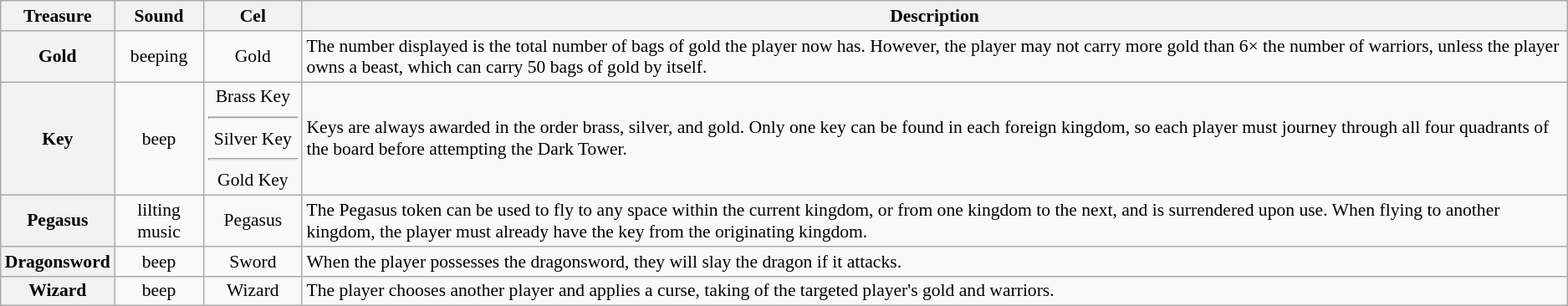<table class="wikitable" style="font-size:90%;text-align:center;">
<tr>
<th>Treasure</th>
<th>Sound</th>
<th style="width:5em;">Cel</th>
<th>Description</th>
</tr>
<tr>
<th>Gold</th>
<td>beeping</td>
<td>Gold</td>
<td style="text-align:left;">The number displayed is the total number of bags of gold the player now has. However, the player may not carry more gold than 6× the number of warriors, unless the player owns a beast, which can carry 50 bags of gold by itself.</td>
</tr>
<tr>
<th>Key</th>
<td>beep</td>
<td>Brass Key<hr>Silver Key<hr>Gold Key</td>
<td style="text-align:left;">Keys are always awarded in the order brass, silver, and gold. Only one key can be found in each foreign kingdom, so each player must journey through all four quadrants of the board before attempting the Dark Tower.</td>
</tr>
<tr>
<th>Pegasus</th>
<td>lilting music</td>
<td>Pegasus</td>
<td style="text-align:left;">The Pegasus token can be used to fly to any space within the current kingdom, or from one kingdom to the next, and is surrendered upon use. When flying to another kingdom, the player must already have the key from the originating kingdom.</td>
</tr>
<tr>
<th>Dragonsword</th>
<td>beep</td>
<td>Sword</td>
<td style="text-align:left;">When the player possesses the dragonsword, they will slay the dragon if it attacks.</td>
</tr>
<tr>
<th>Wizard</th>
<td>beep</td>
<td>Wizard</td>
<td style="text-align:left;">The player chooses another player and applies a curse, taking  of the targeted player's gold and warriors.</td>
</tr>
</table>
